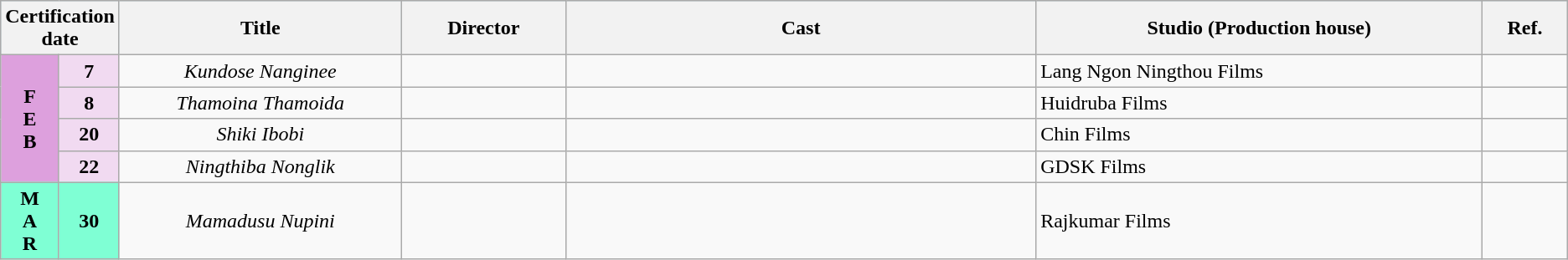<table class="wikitable">
<tr style="background:#b0e0e6; text-align:center;">
<th colspan="2" style="width:6%;"><strong>Certification date</strong></th>
<th style="width:18%;"><strong>Title</strong></th>
<th style="width:10.5%;"><strong>Director</strong></th>
<th style="width:30%;"><strong>Cast</strong></th>
<th><strong>Studio (Production house)</strong></th>
<th>Ref.</th>
</tr>
<tr February>
<td rowspan="4" style="text-align:center; background:plum; textcolor:#000;"><strong>F<br>E<br>B</strong></td>
<td rowspan="1" style="text-align:center;background:#f1daf1;"><strong>7</strong></td>
<td style="text-align:center;"><em>Kundose Nanginee</em></td>
<td></td>
<td></td>
<td>Lang Ngon Ningthou Films</td>
<td></td>
</tr>
<tr>
<td rowspan="1" style="text-align:center;background:#f1daf1;"><strong>8</strong></td>
<td style="text-align:center;"><em>Thamoina Thamoida</em></td>
<td></td>
<td></td>
<td>Huidruba Films</td>
<td></td>
</tr>
<tr>
<td rowspan="1" style="text-align:center;background:#f1daf1;"><strong>20</strong></td>
<td style="text-align:center;"><em>Shiki Ibobi</em></td>
<td></td>
<td></td>
<td>Chin Films</td>
<td></td>
</tr>
<tr>
<td rowspan="1" style="text-align:center;background:#f1daf1;"><strong>22</strong></td>
<td style="text-align:center;"><em>Ningthiba Nonglik</em></td>
<td></td>
<td></td>
<td>GDSK Films</td>
<td></td>
</tr>
<tr March>
<td rowspan="1" style="text-align:center; background:#7FFFD4; textcolor:#000;"><strong>M<br>A<br>R</strong></td>
<td rowspan="1" style="text-align:center;background:#7FFFD4;"><strong>30</strong></td>
<td style="text-align:center;"><em>Mamadusu Nupini</em></td>
<td></td>
<td></td>
<td>Rajkumar Films</td>
<td></td>
</tr>
</table>
